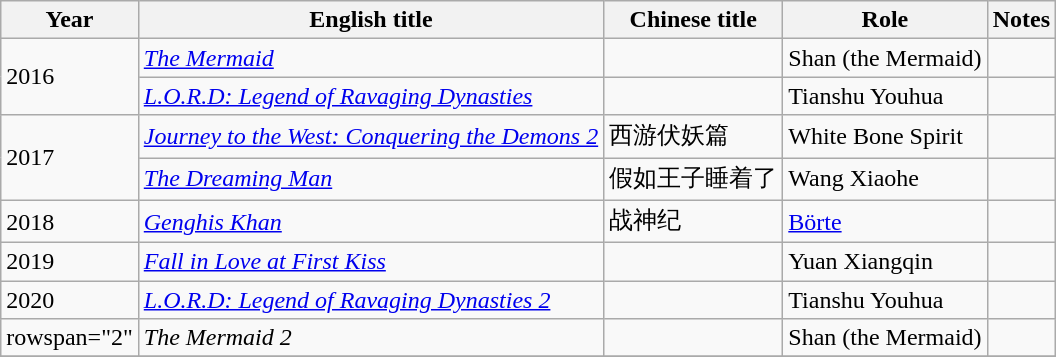<table class="wikitable">
<tr>
<th>Year</th>
<th>English title</th>
<th>Chinese title</th>
<th>Role</th>
<th>Notes</th>
</tr>
<tr>
<td rowspan="2">2016</td>
<td><em><a href='#'>The Mermaid</a></em></td>
<td></td>
<td>Shan (the Mermaid)</td>
<td></td>
</tr>
<tr>
<td><em><a href='#'>L.O.R.D: Legend of Ravaging Dynasties</a></em></td>
<td></td>
<td>Tianshu Youhua</td>
<td></td>
</tr>
<tr>
<td rowspan="2">2017</td>
<td><em><a href='#'>Journey to the West: Conquering the Demons 2</a></em></td>
<td>西游伏妖篇</td>
<td>White Bone Spirit</td>
<td></td>
</tr>
<tr>
<td><em><a href='#'>The Dreaming Man</a></em></td>
<td>假如王子睡着了</td>
<td>Wang Xiaohe</td>
<td></td>
</tr>
<tr>
<td rowspan="1">2018</td>
<td><em><a href='#'>Genghis Khan</a></em></td>
<td>战神纪</td>
<td><a href='#'>Börte</a></td>
<td></td>
</tr>
<tr>
<td>2019</td>
<td><em><a href='#'>Fall in Love at First Kiss</a></em></td>
<td></td>
<td>Yuan Xiangqin</td>
<td></td>
</tr>
<tr>
<td>2020</td>
<td><em><a href='#'>L.O.R.D: Legend of Ravaging Dynasties 2</a></em></td>
<td></td>
<td>Tianshu Youhua</td>
<td></td>
</tr>
<tr>
<td>rowspan="2" </td>
<td><em>The Mermaid 2</em></td>
<td></td>
<td>Shan (the Mermaid)</td>
<td></td>
</tr>
<tr>
</tr>
</table>
